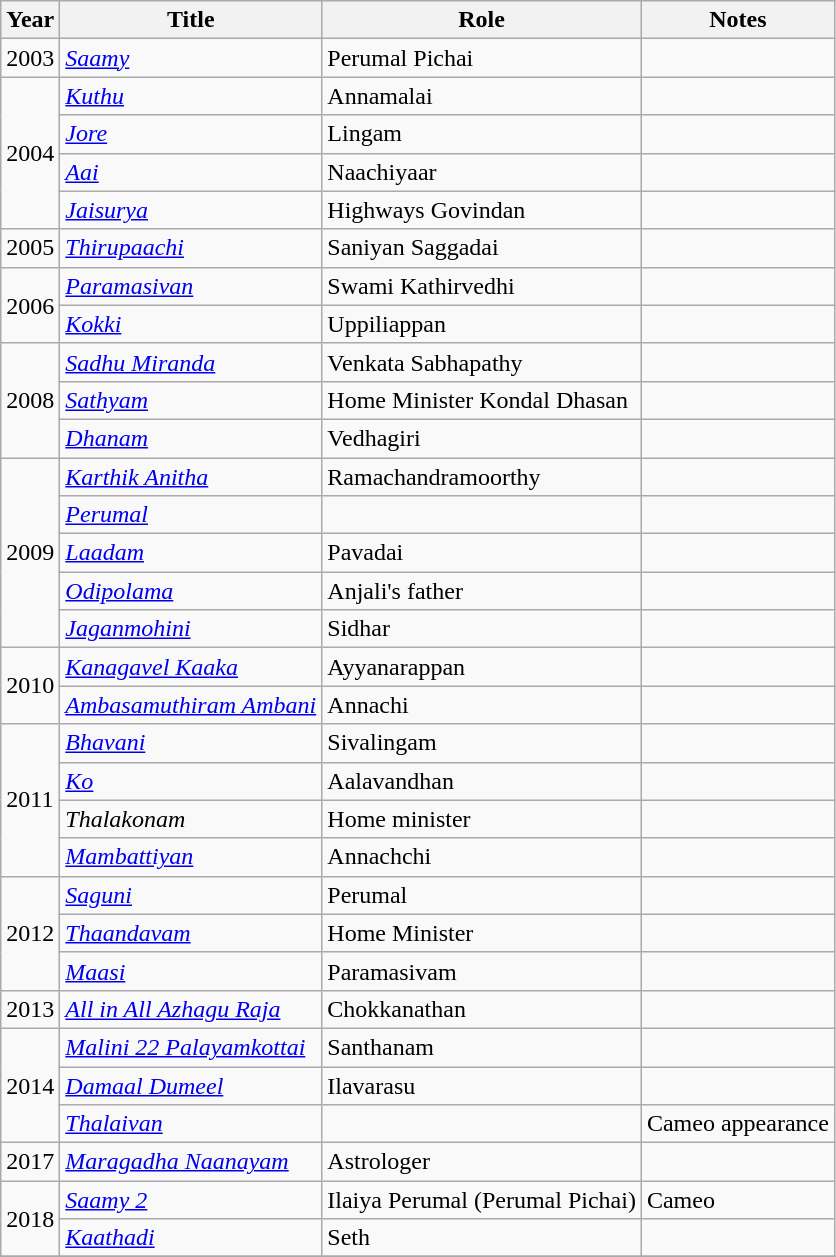<table class="wikitable plainrowheaders sortable">
<tr>
<th scope="col">Year</th>
<th scope="col">Title</th>
<th scope="col">Role</th>
<th scope="col" class="unsortable">Notes</th>
</tr>
<tr>
<td rowspan="1">2003</td>
<td><em><a href='#'>Saamy</a></em></td>
<td>Perumal Pichai</td>
<td></td>
</tr>
<tr>
<td rowspan="4">2004</td>
<td><em><a href='#'>Kuthu</a></em></td>
<td>Annamalai</td>
<td></td>
</tr>
<tr>
<td><em><a href='#'>Jore</a></em></td>
<td>Lingam</td>
<td></td>
</tr>
<tr>
<td><em><a href='#'>Aai</a></em></td>
<td>Naachiyaar</td>
<td></td>
</tr>
<tr>
<td><em><a href='#'>Jaisurya</a></em></td>
<td>Highways Govindan</td>
<td></td>
</tr>
<tr>
<td rowspan="1">2005</td>
<td><em><a href='#'>Thirupaachi</a></em></td>
<td>Saniyan Saggadai</td>
<td></td>
</tr>
<tr>
<td rowspan="2">2006</td>
<td><em><a href='#'>Paramasivan</a></em></td>
<td>Swami Kathirvedhi</td>
<td></td>
</tr>
<tr>
<td><em><a href='#'>Kokki</a></em></td>
<td>Uppiliappan</td>
<td></td>
</tr>
<tr>
<td rowspan="3">2008</td>
<td><em><a href='#'>Sadhu Miranda</a></em></td>
<td>Venkata Sabhapathy</td>
<td></td>
</tr>
<tr>
<td><em><a href='#'>Sathyam</a></em></td>
<td>Home Minister Kondal Dhasan</td>
<td></td>
</tr>
<tr>
<td><em><a href='#'>Dhanam</a></em></td>
<td>Vedhagiri</td>
<td></td>
</tr>
<tr>
<td rowspan="5">2009</td>
<td><em><a href='#'>Karthik Anitha</a></em></td>
<td>Ramachandramoorthy</td>
<td></td>
</tr>
<tr>
<td><em><a href='#'>Perumal</a></em></td>
<td></td>
<td></td>
</tr>
<tr>
<td><em><a href='#'>Laadam</a></em></td>
<td>Pavadai</td>
<td></td>
</tr>
<tr>
<td><em><a href='#'>Odipolama</a></em></td>
<td>Anjali's father</td>
<td></td>
</tr>
<tr>
<td><em><a href='#'>Jaganmohini</a></em></td>
<td>Sidhar</td>
<td></td>
</tr>
<tr>
<td rowspan="2">2010</td>
<td><em><a href='#'>Kanagavel Kaaka</a></em></td>
<td>Ayyanarappan</td>
<td></td>
</tr>
<tr>
<td><em><a href='#'>Ambasamuthiram Ambani</a></em></td>
<td>Annachi</td>
<td></td>
</tr>
<tr>
<td rowspan="4">2011</td>
<td><em><a href='#'>Bhavani</a></em></td>
<td>Sivalingam</td>
<td></td>
</tr>
<tr>
<td><em><a href='#'>Ko</a></em></td>
<td>Aalavandhan</td>
<td></td>
</tr>
<tr>
<td><em>Thalakonam</em></td>
<td>Home minister</td>
<td></td>
</tr>
<tr>
<td><em><a href='#'>Mambattiyan</a></em></td>
<td>Annachchi</td>
<td></td>
</tr>
<tr>
<td rowspan="3">2012</td>
<td><em><a href='#'>Saguni</a></em></td>
<td>Perumal</td>
<td></td>
</tr>
<tr>
<td><em><a href='#'>Thaandavam</a></em></td>
<td>Home Minister</td>
<td></td>
</tr>
<tr>
<td><em><a href='#'>Maasi</a></em></td>
<td>Paramasivam</td>
<td></td>
</tr>
<tr>
<td rowspan="1">2013</td>
<td><em><a href='#'>All in All Azhagu Raja</a></em></td>
<td>Chokkanathan</td>
<td></td>
</tr>
<tr>
<td rowspan="3">2014</td>
<td><em><a href='#'>Malini 22 Palayamkottai</a></em></td>
<td>Santhanam</td>
<td></td>
</tr>
<tr>
<td><em><a href='#'>Damaal Dumeel</a></em></td>
<td>Ilavarasu</td>
<td></td>
</tr>
<tr>
<td><em><a href='#'>Thalaivan</a></em></td>
<td></td>
<td>Cameo appearance</td>
</tr>
<tr>
<td>2017</td>
<td><em><a href='#'>Maragadha Naanayam</a></em></td>
<td>Astrologer</td>
<td></td>
</tr>
<tr>
<td rowspan="2">2018</td>
<td><em><a href='#'>Saamy 2</a></em></td>
<td>Ilaiya Perumal (Perumal Pichai)</td>
<td>Cameo</td>
</tr>
<tr>
<td><em><a href='#'>Kaathadi</a></em></td>
<td>Seth</td>
<td></td>
</tr>
<tr>
</tr>
</table>
